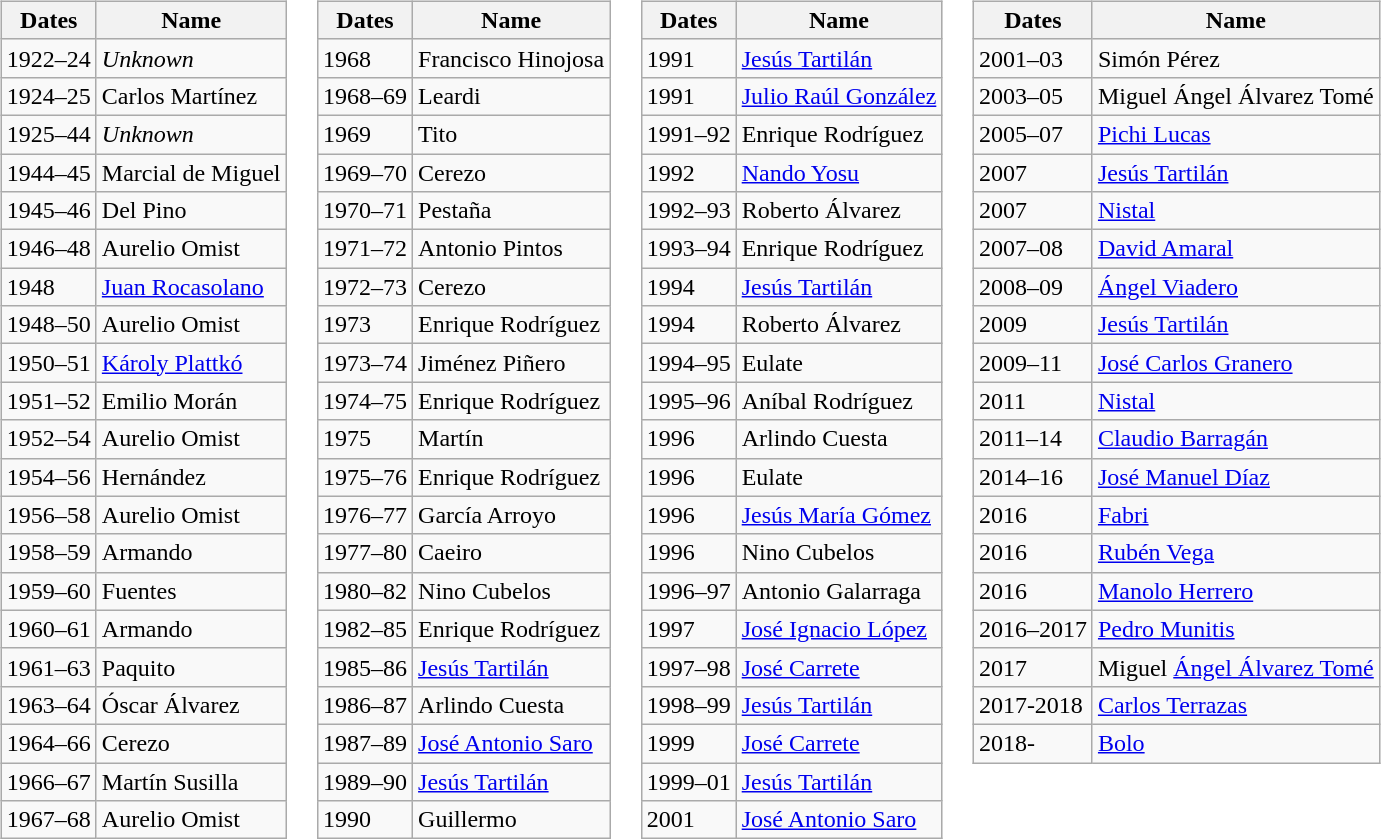<table>
<tr>
<td style="vertical-align:top;"><br><table class="wikitable">
<tr>
<th>Dates</th>
<th>Name</th>
</tr>
<tr>
<td>1922–24</td>
<td><em>Unknown</em></td>
</tr>
<tr>
<td>1924–25</td>
<td> Carlos Martínez</td>
</tr>
<tr>
<td>1925–44</td>
<td><em>Unknown</em></td>
</tr>
<tr>
<td>1944–45</td>
<td> Marcial de Miguel</td>
</tr>
<tr>
<td>1945–46</td>
<td> Del Pino</td>
</tr>
<tr>
<td>1946–48</td>
<td> Aurelio Omist</td>
</tr>
<tr>
<td>1948</td>
<td> <a href='#'>Juan Rocasolano</a></td>
</tr>
<tr>
<td>1948–50</td>
<td> Aurelio Omist</td>
</tr>
<tr>
<td>1950–51</td>
<td> <a href='#'>Károly Plattkó</a></td>
</tr>
<tr>
<td>1951–52</td>
<td> Emilio Morán</td>
</tr>
<tr>
<td>1952–54</td>
<td> Aurelio Omist</td>
</tr>
<tr>
<td>1954–56</td>
<td> Hernández</td>
</tr>
<tr>
<td>1956–58</td>
<td> Aurelio Omist</td>
</tr>
<tr>
<td>1958–59</td>
<td> Armando</td>
</tr>
<tr>
<td>1959–60</td>
<td> Fuentes</td>
</tr>
<tr>
<td>1960–61</td>
<td> Armando</td>
</tr>
<tr>
<td>1961–63</td>
<td> Paquito</td>
</tr>
<tr>
<td>1963–64</td>
<td> Óscar Álvarez</td>
</tr>
<tr>
<td>1964–66</td>
<td> Cerezo</td>
</tr>
<tr>
<td>1966–67</td>
<td> Martín Susilla</td>
</tr>
<tr>
<td>1967–68</td>
<td> Aurelio Omist</td>
</tr>
</table>
</td>
<td style="vertical-align:top;"><br><table class="wikitable">
<tr>
<th>Dates</th>
<th>Name</th>
</tr>
<tr>
<td>1968</td>
<td> Francisco Hinojosa</td>
</tr>
<tr>
<td>1968–69</td>
<td> Leardi</td>
</tr>
<tr>
<td>1969</td>
<td> Tito</td>
</tr>
<tr>
<td>1969–70</td>
<td> Cerezo</td>
</tr>
<tr>
<td>1970–71</td>
<td> Pestaña</td>
</tr>
<tr>
<td>1971–72</td>
<td> Antonio Pintos</td>
</tr>
<tr>
<td>1972–73</td>
<td> Cerezo</td>
</tr>
<tr>
<td>1973</td>
<td> Enrique Rodríguez</td>
</tr>
<tr>
<td>1973–74</td>
<td> Jiménez Piñero</td>
</tr>
<tr>
<td>1974–75</td>
<td> Enrique Rodríguez</td>
</tr>
<tr>
<td>1975</td>
<td> Martín</td>
</tr>
<tr>
<td>1975–76</td>
<td> Enrique Rodríguez</td>
</tr>
<tr>
<td>1976–77</td>
<td> García Arroyo</td>
</tr>
<tr>
<td>1977–80</td>
<td> Caeiro</td>
</tr>
<tr>
<td>1980–82</td>
<td> Nino Cubelos</td>
</tr>
<tr>
<td>1982–85</td>
<td> Enrique Rodríguez</td>
</tr>
<tr>
<td>1985–86</td>
<td> <a href='#'>Jesús Tartilán</a></td>
</tr>
<tr>
<td>1986–87</td>
<td> Arlindo Cuesta</td>
</tr>
<tr>
<td>1987–89</td>
<td> <a href='#'>José Antonio Saro</a></td>
</tr>
<tr>
<td>1989–90</td>
<td> <a href='#'>Jesús Tartilán</a></td>
</tr>
<tr>
<td>1990</td>
<td> Guillermo</td>
</tr>
</table>
</td>
<td style="vertical-align:top;"><br><table class="wikitable">
<tr>
<th>Dates</th>
<th>Name</th>
</tr>
<tr>
<td>1991</td>
<td> <a href='#'>Jesús Tartilán</a></td>
</tr>
<tr>
<td>1991</td>
<td> <a href='#'>Julio Raúl González</a></td>
</tr>
<tr>
<td>1991–92</td>
<td> Enrique Rodríguez</td>
</tr>
<tr>
<td>1992</td>
<td> <a href='#'>Nando Yosu</a></td>
</tr>
<tr>
<td>1992–93</td>
<td> Roberto Álvarez</td>
</tr>
<tr>
<td>1993–94</td>
<td> Enrique Rodríguez</td>
</tr>
<tr>
<td>1994</td>
<td> <a href='#'>Jesús Tartilán</a></td>
</tr>
<tr>
<td>1994</td>
<td> Roberto Álvarez</td>
</tr>
<tr>
<td>1994–95</td>
<td> Eulate</td>
</tr>
<tr>
<td>1995–96</td>
<td> Aníbal Rodríguez</td>
</tr>
<tr>
<td>1996</td>
<td> Arlindo Cuesta</td>
</tr>
<tr>
<td>1996</td>
<td> Eulate</td>
</tr>
<tr>
<td>1996</td>
<td> <a href='#'>Jesús María Gómez</a></td>
</tr>
<tr>
<td>1996</td>
<td> Nino Cubelos</td>
</tr>
<tr>
<td>1996–97</td>
<td> Antonio Galarraga</td>
</tr>
<tr>
<td>1997</td>
<td> <a href='#'>José Ignacio López</a></td>
</tr>
<tr>
<td>1997–98</td>
<td> <a href='#'>José Carrete</a></td>
</tr>
<tr>
<td>1998–99</td>
<td> <a href='#'>Jesús Tartilán</a></td>
</tr>
<tr>
<td>1999</td>
<td> <a href='#'>José Carrete</a></td>
</tr>
<tr>
<td>1999–01</td>
<td> <a href='#'>Jesús Tartilán</a></td>
</tr>
<tr>
<td>2001</td>
<td> <a href='#'>José Antonio Saro</a></td>
</tr>
</table>
</td>
<td style="vertical-align:top;"><br><table class="wikitable">
<tr>
<th>Dates</th>
<th>Name</th>
</tr>
<tr>
<td>2001–03</td>
<td> Simón Pérez</td>
</tr>
<tr>
<td>2003–05</td>
<td> Miguel Ángel Álvarez Tomé</td>
</tr>
<tr>
<td>2005–07</td>
<td> <a href='#'>Pichi Lucas</a></td>
</tr>
<tr>
<td>2007</td>
<td> <a href='#'>Jesús Tartilán</a></td>
</tr>
<tr>
<td>2007</td>
<td> <a href='#'>Nistal</a></td>
</tr>
<tr>
<td>2007–08</td>
<td> <a href='#'>David Amaral</a></td>
</tr>
<tr>
<td>2008–09</td>
<td> <a href='#'>Ángel Viadero</a></td>
</tr>
<tr>
<td>2009</td>
<td> <a href='#'>Jesús Tartilán</a></td>
</tr>
<tr>
<td>2009–11</td>
<td> <a href='#'>José Carlos Granero</a></td>
</tr>
<tr>
<td>2011</td>
<td> <a href='#'>Nistal</a></td>
</tr>
<tr>
<td>2011–14</td>
<td> <a href='#'>Claudio Barragán</a></td>
</tr>
<tr>
<td>2014–16</td>
<td> <a href='#'>José Manuel Díaz</a></td>
</tr>
<tr>
<td>2016</td>
<td> <a href='#'>Fabri</a></td>
</tr>
<tr>
<td>2016</td>
<td> <a href='#'>Rubén Vega</a></td>
</tr>
<tr>
<td>2016</td>
<td> <a href='#'>Manolo Herrero</a></td>
</tr>
<tr>
<td>2016–2017</td>
<td> <a href='#'>Pedro Munitis</a></td>
</tr>
<tr>
<td>2017</td>
<td> Miguel <a href='#'>Ángel Álvarez Tomé</a></td>
</tr>
<tr>
<td>2017-2018</td>
<td> <a href='#'>Carlos Terrazas</a></td>
</tr>
<tr>
<td>2018-</td>
<td> <a href='#'>Bolo</a></td>
</tr>
</table>
</td>
</tr>
</table>
